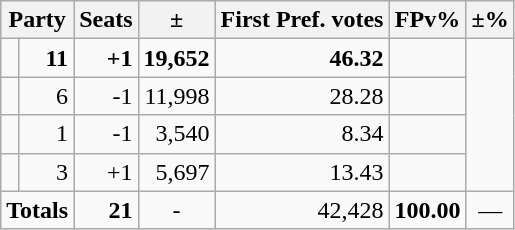<table class=wikitable>
<tr>
<th colspan=2 align=center>Party</th>
<th valign=top>Seats</th>
<th valign=top>±</th>
<th valign=top>First Pref. votes</th>
<th valign=top>FPv%</th>
<th valign=top>±%</th>
</tr>
<tr>
<td></td>
<td align=right><strong>11</strong></td>
<td align=right><strong>+1</strong></td>
<td align=right><strong>19,652</strong></td>
<td align=right><strong>46.32</strong></td>
<td align=right></td>
</tr>
<tr>
<td></td>
<td align=right>6</td>
<td align=right>-1</td>
<td align=right>11,998</td>
<td align=right>28.28</td>
<td align=right></td>
</tr>
<tr>
<td></td>
<td align=right>1</td>
<td align=right>-1</td>
<td align=right>3,540</td>
<td align=right>8.34</td>
<td align=right></td>
</tr>
<tr>
<td></td>
<td align=right>3</td>
<td align=right>+1</td>
<td align=right>5,697</td>
<td align=right>13.43</td>
<td align=right></td>
</tr>
<tr>
<td colspan=2 align=center><strong>Totals</strong></td>
<td align=right><strong>21</strong></td>
<td align=center>-</td>
<td align=right>42,428</td>
<td align=center><strong>100.00</strong></td>
<td align=center>—</td>
</tr>
</table>
